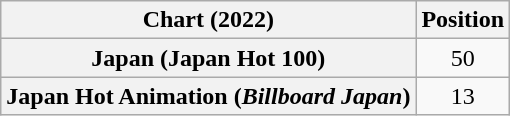<table class="wikitable sortable plainrowheaders" style="text-align:center">
<tr>
<th scope="col">Chart (2022)</th>
<th scope="col">Position</th>
</tr>
<tr>
<th scope="row">Japan (Japan Hot 100)</th>
<td>50</td>
</tr>
<tr>
<th scope="row">Japan Hot Animation (<em>Billboard Japan</em>)</th>
<td>13</td>
</tr>
</table>
